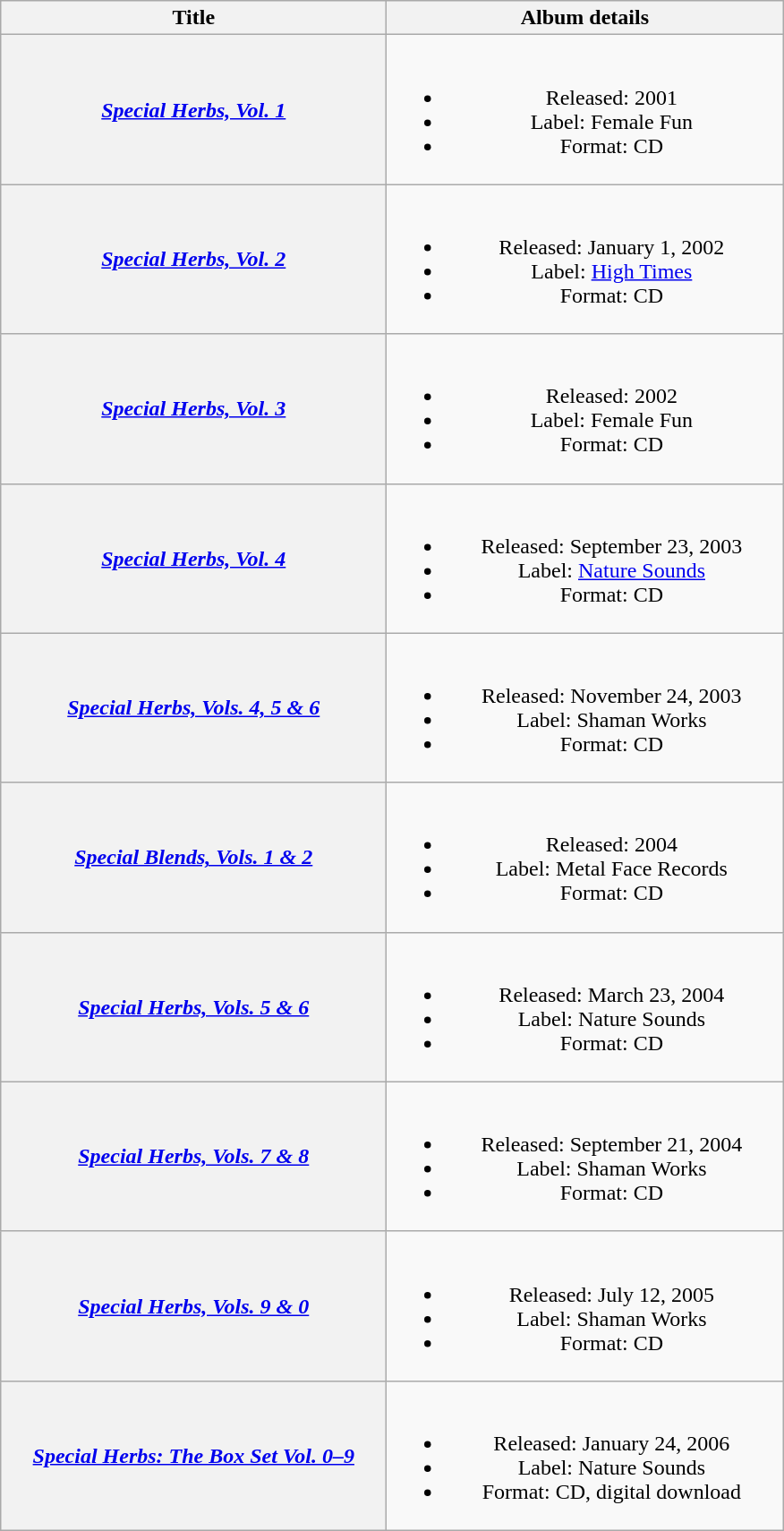<table class="wikitable plainrowheaders" style="text-align:center;">
<tr>
<th scope="col" style="width:17.5em;">Title</th>
<th scope="col" style="width:18em;">Album details</th>
</tr>
<tr>
<th scope="row"><em><a href='#'>Special Herbs, Vol. 1</a></em></th>
<td><br><ul><li>Released: 2001</li><li>Label: Female Fun</li><li>Format: CD</li></ul></td>
</tr>
<tr>
<th scope="row"><em><a href='#'>Special Herbs, Vol. 2</a></em></th>
<td><br><ul><li>Released: January 1, 2002</li><li>Label: <a href='#'>High Times</a></li><li>Format: CD</li></ul></td>
</tr>
<tr>
<th scope="row"><em><a href='#'>Special Herbs, Vol. 3</a></em></th>
<td><br><ul><li>Released: 2002</li><li>Label: Female Fun</li><li>Format: CD</li></ul></td>
</tr>
<tr>
<th scope="row"><em><a href='#'>Special Herbs, Vol. 4</a></em></th>
<td><br><ul><li>Released: September 23, 2003</li><li>Label: <a href='#'>Nature Sounds</a></li><li>Format: CD</li></ul></td>
</tr>
<tr>
<th scope="row"><em><a href='#'>Special Herbs, Vols. 4, 5 & 6</a></em></th>
<td><br><ul><li>Released: November 24, 2003</li><li>Label: 	Shaman Works</li><li>Format: CD</li></ul></td>
</tr>
<tr>
<th scope="row"><em><a href='#'>Special Blends, Vols. 1 & 2</a></em></th>
<td><br><ul><li>Released: 2004</li><li>Label: Metal Face Records</li><li>Format: CD</li></ul></td>
</tr>
<tr>
<th scope="row"><em><a href='#'>Special Herbs, Vols. 5 & 6</a></em></th>
<td><br><ul><li>Released: March 23, 2004</li><li>Label: Nature Sounds</li><li>Format: CD</li></ul></td>
</tr>
<tr>
<th scope="row"><em><a href='#'>Special Herbs, Vols. 7 & 8</a></em></th>
<td><br><ul><li>Released: September 21, 2004</li><li>Label: Shaman Works</li><li>Format: CD</li></ul></td>
</tr>
<tr>
<th scope="row"><em><a href='#'>Special Herbs, Vols. 9 & 0</a></em></th>
<td><br><ul><li>Released: July 12, 2005</li><li>Label: Shaman Works</li><li>Format: CD</li></ul></td>
</tr>
<tr>
<th scope="row"><em><a href='#'>Special Herbs: The Box Set Vol. 0–9</a></em></th>
<td><br><ul><li>Released: January 24, 2006</li><li>Label: Nature Sounds</li><li>Format: CD, digital download</li></ul></td>
</tr>
</table>
